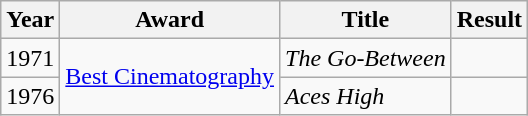<table class="wikitable">
<tr>
<th>Year</th>
<th>Award</th>
<th>Title</th>
<th>Result</th>
</tr>
<tr>
<td>1971</td>
<td rowspan=2><a href='#'>Best Cinematography</a></td>
<td><em>The Go-Between</em></td>
<td></td>
</tr>
<tr>
<td>1976</td>
<td><em>Aces High</em></td>
<td></td>
</tr>
</table>
